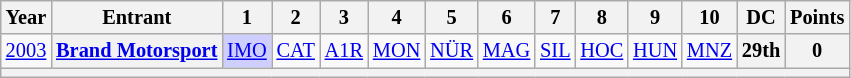<table class="wikitable" style="text-align:center; font-size:85%">
<tr>
<th>Year</th>
<th>Entrant</th>
<th>1</th>
<th>2</th>
<th>3</th>
<th>4</th>
<th>5</th>
<th>6</th>
<th>7</th>
<th>8</th>
<th>9</th>
<th>10</th>
<th>DC</th>
<th>Points</th>
</tr>
<tr>
<td><a href='#'>2003</a></td>
<th nowrap><a href='#'>Brand Motorsport</a></th>
<td style="background:#CFCFFF;"><a href='#'>IMO</a><br></td>
<td><a href='#'>CAT</a></td>
<td><a href='#'>A1R</a></td>
<td><a href='#'>MON</a></td>
<td><a href='#'>NÜR</a></td>
<td><a href='#'>MAG</a></td>
<td><a href='#'>SIL</a></td>
<td><a href='#'>HOC</a></td>
<td><a href='#'>HUN</a></td>
<td><a href='#'>MNZ</a></td>
<th>29th</th>
<th>0</th>
</tr>
<tr>
<th colspan="14"></th>
</tr>
</table>
